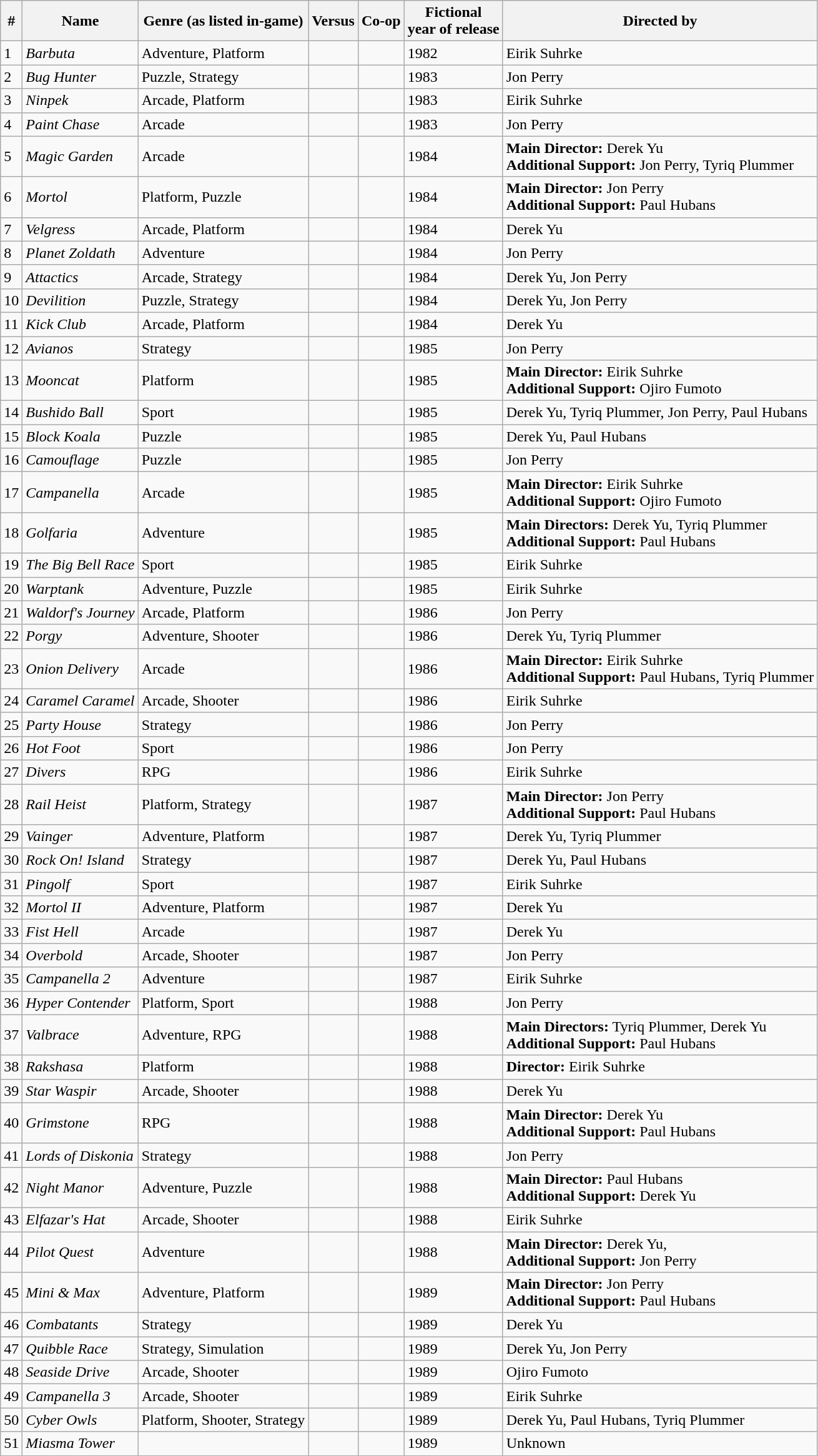<table class="wikitable sortable">
<tr>
<th>#</th>
<th>Name</th>
<th>Genre (as listed in-game)</th>
<th>Versus</th>
<th>Co-op</th>
<th>Fictional<br>year of release</th>
<th>Directed by</th>
</tr>
<tr>
<td>1</td>
<td><em>Barbuta</em></td>
<td>Adventure, Platform</td>
<td></td>
<td></td>
<td>1982</td>
<td>Eirik Suhrke</td>
</tr>
<tr>
<td>2</td>
<td><em>Bug Hunter</em></td>
<td>Puzzle, Strategy</td>
<td></td>
<td></td>
<td>1983</td>
<td>Jon Perry</td>
</tr>
<tr>
<td>3</td>
<td><em>Ninpek</em></td>
<td>Arcade, Platform</td>
<td></td>
<td></td>
<td>1983</td>
<td>Eirik Suhrke</td>
</tr>
<tr>
<td>4</td>
<td><em>Paint Chase</em></td>
<td>Arcade</td>
<td></td>
<td></td>
<td>1983</td>
<td>Jon Perry</td>
</tr>
<tr>
<td>5</td>
<td><em>Magic Garden</em></td>
<td>Arcade</td>
<td></td>
<td></td>
<td>1984</td>
<td><strong>Main Director:</strong> Derek Yu<br><strong>Additional Support:</strong> Jon Perry, Tyriq Plummer</td>
</tr>
<tr>
<td>6</td>
<td><em>Mortol</em></td>
<td>Platform, Puzzle</td>
<td></td>
<td></td>
<td>1984</td>
<td><strong>Main Director:</strong> Jon Perry<br><strong>Additional Support:</strong> Paul Hubans</td>
</tr>
<tr>
<td>7</td>
<td><em>Velgress</em></td>
<td>Arcade, Platform</td>
<td></td>
<td></td>
<td>1984</td>
<td>Derek Yu</td>
</tr>
<tr>
<td>8</td>
<td><em>Planet Zoldath</em></td>
<td>Adventure</td>
<td></td>
<td></td>
<td>1984</td>
<td>Jon Perry</td>
</tr>
<tr>
<td>9</td>
<td><em>Attactics</em></td>
<td>Arcade, Strategy</td>
<td></td>
<td></td>
<td>1984</td>
<td>Derek Yu, Jon Perry</td>
</tr>
<tr>
<td>10</td>
<td><em>Devilition</em></td>
<td>Puzzle, Strategy</td>
<td></td>
<td></td>
<td>1984</td>
<td>Derek Yu, Jon Perry</td>
</tr>
<tr>
<td>11</td>
<td><em>Kick Club</em></td>
<td>Arcade, Platform</td>
<td></td>
<td></td>
<td>1984</td>
<td>Derek Yu</td>
</tr>
<tr>
<td>12</td>
<td><em>Avianos</em></td>
<td>Strategy</td>
<td></td>
<td></td>
<td>1985</td>
<td>Jon Perry</td>
</tr>
<tr>
<td>13</td>
<td><em>Mooncat</em></td>
<td>Platform</td>
<td></td>
<td></td>
<td>1985</td>
<td><strong>Main Director:</strong> Eirik Suhrke<br><strong>Additional Support:</strong> Ojiro Fumoto</td>
</tr>
<tr>
<td>14</td>
<td><em>Bushido Ball</em></td>
<td>Sport</td>
<td></td>
<td></td>
<td>1985</td>
<td>Derek Yu, Tyriq Plummer, Jon Perry, Paul Hubans</td>
</tr>
<tr>
<td>15</td>
<td><em>Block Koala</em></td>
<td>Puzzle</td>
<td></td>
<td></td>
<td>1985</td>
<td>Derek Yu, Paul Hubans</td>
</tr>
<tr>
<td>16</td>
<td><em>Camouflage</em></td>
<td>Puzzle</td>
<td></td>
<td></td>
<td>1985</td>
<td>Jon Perry</td>
</tr>
<tr>
<td>17</td>
<td><em>Campanella</em></td>
<td>Arcade</td>
<td></td>
<td></td>
<td>1985</td>
<td><strong>Main Director:</strong> Eirik Suhrke<br><strong>Additional Support:</strong> Ojiro Fumoto</td>
</tr>
<tr>
<td>18</td>
<td><em>Golfaria</em></td>
<td>Adventure</td>
<td></td>
<td></td>
<td>1985</td>
<td><strong>Main Directors:</strong> Derek Yu, Tyriq Plummer<br><strong>Additional Support:</strong> Paul Hubans</td>
</tr>
<tr>
<td>19</td>
<td><em>The Big Bell Race</em></td>
<td>Sport</td>
<td></td>
<td></td>
<td>1985</td>
<td>Eirik Suhrke</td>
</tr>
<tr>
<td>20</td>
<td><em>Warptank</em></td>
<td>Adventure, Puzzle</td>
<td></td>
<td></td>
<td>1985</td>
<td>Eirik Suhrke</td>
</tr>
<tr>
<td>21</td>
<td><em>Waldorf's Journey</em></td>
<td>Arcade, Platform</td>
<td></td>
<td></td>
<td>1986</td>
<td>Jon Perry</td>
</tr>
<tr>
<td>22</td>
<td><em>Porgy</em></td>
<td>Adventure, Shooter</td>
<td></td>
<td></td>
<td>1986</td>
<td>Derek Yu, Tyriq Plummer</td>
</tr>
<tr>
<td>23</td>
<td><em>Onion Delivery</em></td>
<td>Arcade</td>
<td></td>
<td></td>
<td>1986</td>
<td><strong>Main Director:</strong> Eirik Suhrke<br><strong>Additional Support:</strong> Paul Hubans, Tyriq Plummer</td>
</tr>
<tr>
<td>24</td>
<td><em>Caramel Caramel</em></td>
<td>Arcade, Shooter</td>
<td></td>
<td></td>
<td>1986</td>
<td>Eirik Suhrke</td>
</tr>
<tr>
<td>25</td>
<td><em>Party House</em></td>
<td>Strategy</td>
<td></td>
<td></td>
<td>1986</td>
<td>Jon Perry</td>
</tr>
<tr>
<td>26</td>
<td><em>Hot Foot</em></td>
<td>Sport</td>
<td></td>
<td></td>
<td>1986</td>
<td>Jon Perry</td>
</tr>
<tr>
<td>27</td>
<td><em>Divers</em></td>
<td>RPG</td>
<td></td>
<td></td>
<td>1986</td>
<td>Eirik Suhrke</td>
</tr>
<tr>
<td>28</td>
<td><em>Rail Heist</em></td>
<td>Platform, Strategy</td>
<td></td>
<td></td>
<td>1987</td>
<td><strong>Main Director:</strong> Jon Perry<br><strong>Additional Support:</strong> Paul Hubans</td>
</tr>
<tr>
<td>29</td>
<td><em>Vainger</em></td>
<td>Adventure, Platform</td>
<td></td>
<td></td>
<td>1987</td>
<td>Derek Yu, Tyriq Plummer</td>
</tr>
<tr>
<td>30</td>
<td><em>Rock On! Island</em></td>
<td>Strategy</td>
<td></td>
<td></td>
<td>1987</td>
<td>Derek Yu, Paul Hubans</td>
</tr>
<tr>
<td>31</td>
<td><em>Pingolf</em></td>
<td>Sport</td>
<td></td>
<td></td>
<td>1987</td>
<td>Eirik Suhrke</td>
</tr>
<tr>
<td>32</td>
<td><em>Mortol II</em></td>
<td>Adventure, Platform</td>
<td></td>
<td></td>
<td>1987</td>
<td>Derek Yu</td>
</tr>
<tr>
<td>33</td>
<td><em>Fist Hell</em></td>
<td>Arcade</td>
<td></td>
<td></td>
<td>1987</td>
<td>Derek Yu</td>
</tr>
<tr>
<td>34</td>
<td><em>Overbold</em></td>
<td>Arcade, Shooter</td>
<td></td>
<td></td>
<td>1987</td>
<td>Jon Perry</td>
</tr>
<tr>
<td>35</td>
<td><em>Campanella 2</em></td>
<td>Adventure</td>
<td></td>
<td></td>
<td>1987</td>
<td>Eirik Suhrke</td>
</tr>
<tr>
<td>36</td>
<td><em>Hyper Contender</em></td>
<td>Platform, Sport</td>
<td></td>
<td></td>
<td>1988</td>
<td>Jon Perry</td>
</tr>
<tr>
<td>37</td>
<td><em>Valbrace</em></td>
<td>Adventure, RPG</td>
<td></td>
<td></td>
<td>1988</td>
<td><strong>Main Directors:</strong> Tyriq Plummer, Derek Yu<br><strong>Additional Support:</strong> Paul Hubans</td>
</tr>
<tr>
<td>38</td>
<td><em>Rakshasa</em></td>
<td>Platform</td>
<td></td>
<td></td>
<td>1988</td>
<td><strong>Director:</strong> Eirik Suhrke</td>
</tr>
<tr>
<td>39</td>
<td><em>Star Waspir</em></td>
<td>Arcade, Shooter</td>
<td></td>
<td></td>
<td>1988</td>
<td>Derek Yu</td>
</tr>
<tr>
<td>40</td>
<td><em>Grimstone</em></td>
<td>RPG</td>
<td></td>
<td></td>
<td>1988</td>
<td><strong>Main Director:</strong> Derek Yu<br><strong>Additional Support:</strong> Paul Hubans</td>
</tr>
<tr>
<td>41</td>
<td><em>Lords of Diskonia</em></td>
<td>Strategy</td>
<td></td>
<td></td>
<td>1988</td>
<td>Jon Perry</td>
</tr>
<tr>
<td>42</td>
<td><em>Night Manor</em></td>
<td>Adventure, Puzzle</td>
<td></td>
<td></td>
<td>1988</td>
<td><strong>Main Director:</strong> Paul Hubans<br><strong>Additional Support:</strong> Derek Yu</td>
</tr>
<tr>
<td>43</td>
<td><em>Elfazar's Hat</em></td>
<td>Arcade, Shooter</td>
<td></td>
<td></td>
<td>1988</td>
<td>Eirik Suhrke</td>
</tr>
<tr>
<td>44</td>
<td><em>Pilot Quest</em></td>
<td>Adventure</td>
<td></td>
<td></td>
<td>1988</td>
<td><strong>Main Director:</strong> Derek Yu,<br><strong>Additional Support:</strong> Jon Perry</td>
</tr>
<tr>
<td>45</td>
<td><em>Mini & Max</em></td>
<td>Adventure, Platform</td>
<td></td>
<td></td>
<td>1989</td>
<td><strong>Main Director:</strong> Jon Perry<br><strong>Additional Support:</strong> Paul Hubans</td>
</tr>
<tr>
<td>46</td>
<td><em>Combatants</em></td>
<td>Strategy</td>
<td></td>
<td></td>
<td>1989</td>
<td>Derek Yu</td>
</tr>
<tr>
<td>47</td>
<td><em>Quibble Race</em></td>
<td>Strategy, Simulation</td>
<td></td>
<td></td>
<td>1989</td>
<td>Derek Yu, Jon Perry</td>
</tr>
<tr>
<td>48</td>
<td><em>Seaside Drive</em></td>
<td>Arcade, Shooter</td>
<td></td>
<td></td>
<td>1989</td>
<td>Ojiro Fumoto</td>
</tr>
<tr>
<td>49</td>
<td><em>Campanella 3</em></td>
<td>Arcade, Shooter</td>
<td></td>
<td></td>
<td>1989</td>
<td>Eirik Suhrke</td>
</tr>
<tr>
<td>50</td>
<td><em>Cyber Owls</em></td>
<td>Platform, Shooter, Strategy</td>
<td></td>
<td></td>
<td>1989</td>
<td>Derek Yu, Paul Hubans, Tyriq Plummer</td>
</tr>
<tr>
<td>51</td>
<td><em>Miasma Tower</em></td>
<td></td>
<td></td>
<td></td>
<td>1989</td>
<td>Unknown</td>
</tr>
</table>
